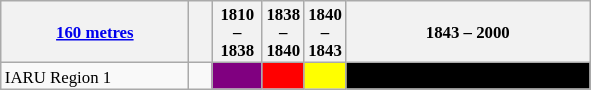<table class="wikitable" style="font-size:70%">
<tr>
<th width=120px><a href='#'>160 metres</a></th>
<th width= 10px></th>
<th width= 28px>1810 – 1838</th>
<th width=  2px>1838 – 1840</th>
<th width=  3px>1840 – 1843</th>
<th width=157px>1843 – 2000</th>
</tr>
<tr>
<td>IARU Region 1</td>
<td></td>
<td style="background-color: purple"></td>
<td style="background-color: red"></td>
<td style="background-color: yellow"></td>
<td style="background-color: black"></td>
</tr>
</table>
